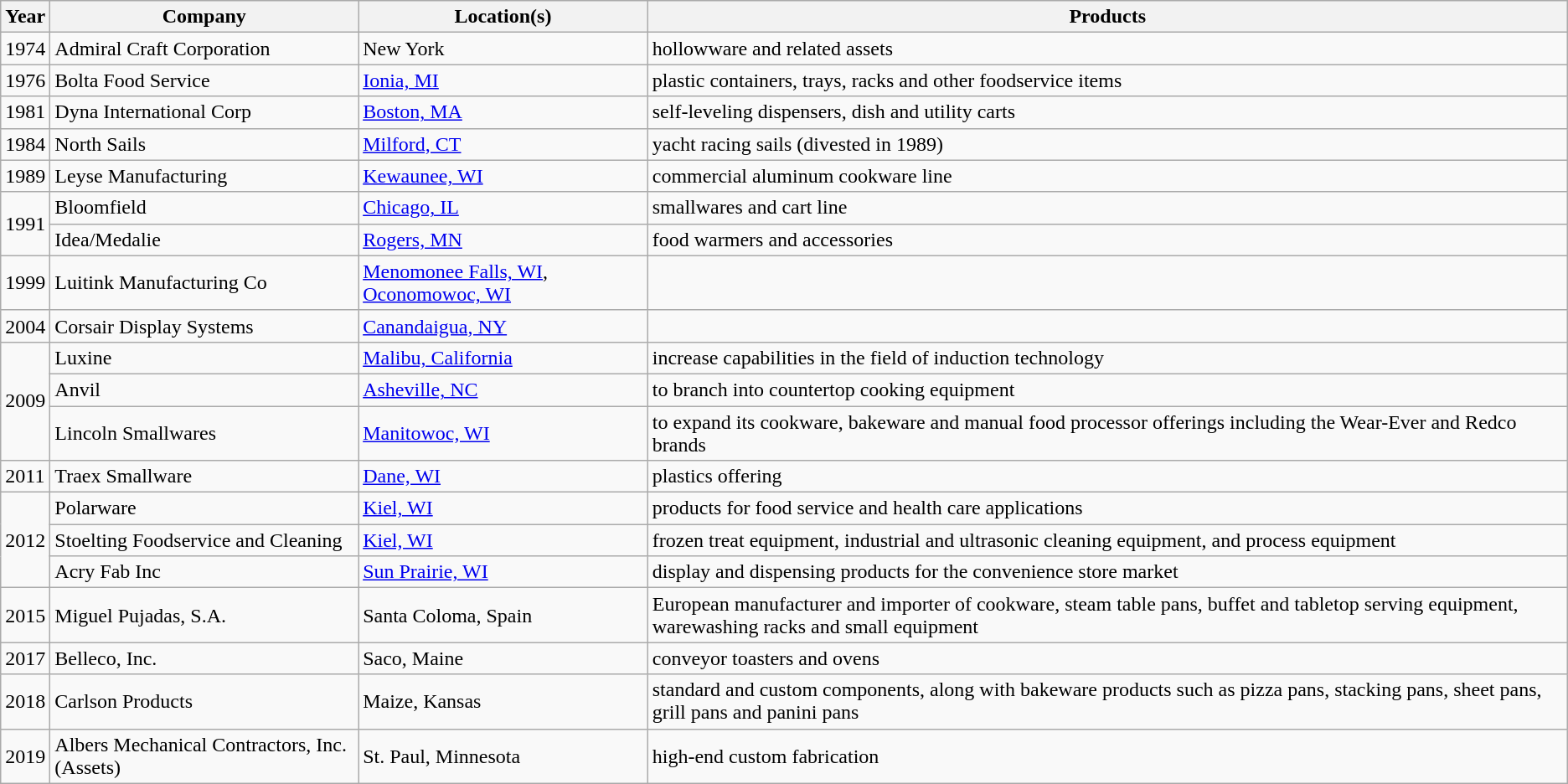<table class="wikitable">
<tr>
<th>Year</th>
<th>Company</th>
<th>Location(s)</th>
<th>Products</th>
</tr>
<tr>
<td>1974</td>
<td>Admiral Craft Corporation</td>
<td>New York</td>
<td>hollowware and related assets</td>
</tr>
<tr>
<td>1976</td>
<td>Bolta Food Service</td>
<td><a href='#'>Ionia, MI</a></td>
<td>plastic containers, trays, racks and other foodservice items</td>
</tr>
<tr>
<td>1981</td>
<td>Dyna International Corp</td>
<td><a href='#'>Boston, MA</a></td>
<td>self-leveling dispensers, dish and utility carts</td>
</tr>
<tr>
<td>1984</td>
<td>North Sails</td>
<td><a href='#'>Milford, CT</a></td>
<td>yacht racing sails (divested in 1989)</td>
</tr>
<tr>
<td>1989</td>
<td>Leyse Manufacturing</td>
<td><a href='#'>Kewaunee, WI</a></td>
<td>commercial aluminum cookware line</td>
</tr>
<tr>
<td rowspan="2">1991</td>
<td>Bloomfield</td>
<td><a href='#'>Chicago, IL</a></td>
<td>smallwares and cart line</td>
</tr>
<tr>
<td>Idea/Medalie</td>
<td><a href='#'>Rogers, MN</a></td>
<td>food warmers and accessories</td>
</tr>
<tr>
<td>1999</td>
<td>Luitink Manufacturing Co</td>
<td><a href='#'>Menomonee Falls, WI</a>, <a href='#'>Oconomowoc, WI</a></td>
<td></td>
</tr>
<tr>
<td>2004</td>
<td>Corsair Display Systems</td>
<td><a href='#'>Canandaigua, NY</a></td>
<td></td>
</tr>
<tr>
<td rowspan="3">2009</td>
<td>Luxine</td>
<td><a href='#'>Malibu, California</a></td>
<td>increase capabilities in the field of induction technology</td>
</tr>
<tr>
<td>Anvil</td>
<td><a href='#'>Asheville, NC</a></td>
<td>to branch into countertop cooking equipment</td>
</tr>
<tr>
<td>Lincoln Smallwares</td>
<td><a href='#'>Manitowoc, WI</a></td>
<td>to expand its cookware, bakeware and manual food processor offerings including the Wear-Ever and Redco brands</td>
</tr>
<tr>
<td>2011</td>
<td>Traex Smallware</td>
<td><a href='#'>Dane, WI</a></td>
<td>plastics offering</td>
</tr>
<tr>
<td rowspan="3">2012</td>
<td>Polarware</td>
<td><a href='#'>Kiel, WI</a></td>
<td>products for food service and health care applications</td>
</tr>
<tr>
<td>Stoelting Foodservice and Cleaning</td>
<td><a href='#'>Kiel, WI</a></td>
<td>frozen treat equipment, industrial and ultrasonic cleaning equipment, and process equipment</td>
</tr>
<tr>
<td>Acry Fab Inc</td>
<td><a href='#'>Sun Prairie, WI</a></td>
<td>display and dispensing products for the convenience store market</td>
</tr>
<tr>
<td>2015</td>
<td>Miguel Pujadas, S.A.</td>
<td>Santa Coloma, Spain</td>
<td>European manufacturer and importer of cookware, steam table pans, buffet and tabletop serving equipment, warewashing racks and small equipment</td>
</tr>
<tr>
<td>2017</td>
<td>Belleco, Inc.</td>
<td>Saco, Maine</td>
<td>conveyor toasters and ovens</td>
</tr>
<tr>
<td>2018</td>
<td>Carlson Products</td>
<td>Maize, Kansas</td>
<td>standard and custom components, along with bakeware products such as pizza pans, stacking pans, sheet pans, grill pans and panini pans</td>
</tr>
<tr>
<td>2019</td>
<td>Albers Mechanical Contractors, Inc. (Assets)</td>
<td>St. Paul, Minnesota</td>
<td>high-end custom fabrication</td>
</tr>
</table>
